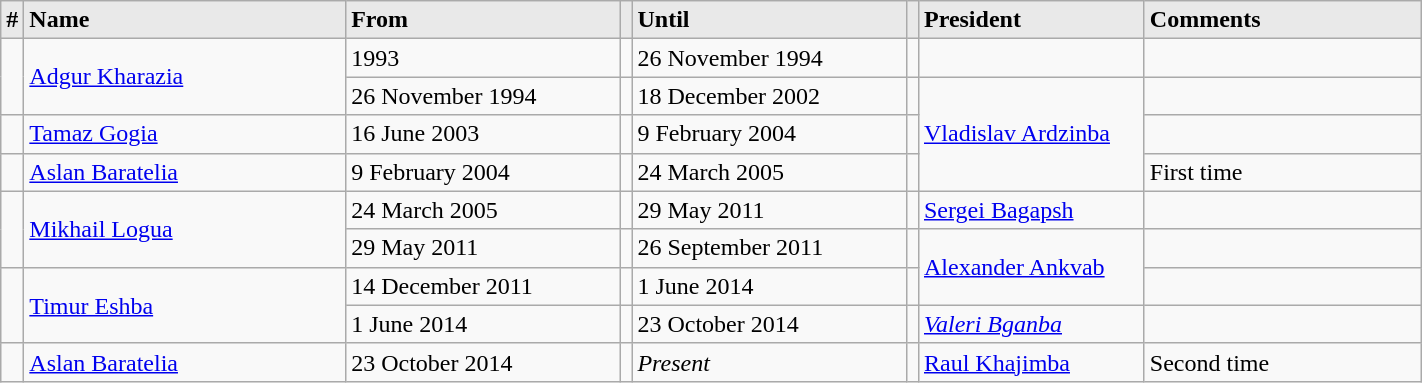<table class="wikitable" width=75% cellpadding="2">
<tr style="background-color:#E9E9E9; font-weight:bold" align=left>
<td>#</td>
<td width=240>Name</td>
<td width=200>From</td>
<td></td>
<td width=200>Until</td>
<td></td>
<td width=160>President</td>
<td width=200>Comments</td>
</tr>
<tr>
<td rowspan=2></td>
<td rowspan=2><a href='#'>Adgur Kharazia</a></td>
<td>1993</td>
<td></td>
<td>26 November 1994</td>
<td></td>
<td></td>
<td></td>
</tr>
<tr>
<td>26 November 1994</td>
<td></td>
<td>18 December 2002</td>
<td></td>
<td rowspan=3><a href='#'>Vladislav Ardzinba</a></td>
<td></td>
</tr>
<tr>
<td></td>
<td><a href='#'>Tamaz Gogia</a></td>
<td>16 June 2003</td>
<td></td>
<td>9 February 2004</td>
<td></td>
<td></td>
</tr>
<tr>
<td></td>
<td><a href='#'>Aslan Baratelia</a></td>
<td>9 February 2004</td>
<td></td>
<td>24 March 2005</td>
<td></td>
<td>First time</td>
</tr>
<tr>
<td rowspan=2></td>
<td rowspan=2><a href='#'>Mikhail Logua</a></td>
<td>24 March 2005</td>
<td></td>
<td>29 May 2011</td>
<td></td>
<td><a href='#'>Sergei Bagapsh</a></td>
<td></td>
</tr>
<tr>
<td>29 May 2011</td>
<td></td>
<td>26 September 2011</td>
<td></td>
<td rowspan=2><a href='#'>Alexander Ankvab</a></td>
<td></td>
</tr>
<tr>
<td rowspan=2></td>
<td rowspan=2><a href='#'>Timur Eshba</a></td>
<td>14 December 2011</td>
<td></td>
<td>1 June 2014</td>
<td></td>
<td></td>
</tr>
<tr>
<td>1 June 2014</td>
<td></td>
<td>23 October 2014</td>
<td></td>
<td><em><a href='#'>Valeri Bganba</a></em></td>
<td></td>
</tr>
<tr>
<td></td>
<td><a href='#'>Aslan Baratelia</a></td>
<td>23 October 2014</td>
<td></td>
<td><em>Present</em></td>
<td></td>
<td><a href='#'>Raul Khajimba</a></td>
<td>Second time</td>
</tr>
</table>
